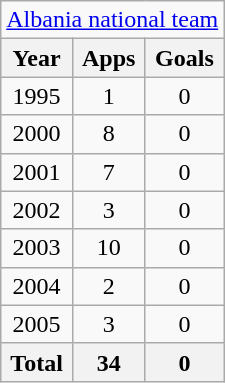<table class="wikitable" style="text-align:center">
<tr>
<td colspan="3"><a href='#'>Albania national team</a></td>
</tr>
<tr>
<th>Year</th>
<th>Apps</th>
<th>Goals</th>
</tr>
<tr>
<td>1995</td>
<td>1</td>
<td>0</td>
</tr>
<tr>
<td>2000</td>
<td>8</td>
<td>0</td>
</tr>
<tr>
<td>2001</td>
<td>7</td>
<td>0</td>
</tr>
<tr>
<td>2002</td>
<td>3</td>
<td>0</td>
</tr>
<tr>
<td>2003</td>
<td>10</td>
<td>0</td>
</tr>
<tr>
<td>2004</td>
<td>2</td>
<td>0</td>
</tr>
<tr>
<td>2005</td>
<td>3</td>
<td>0</td>
</tr>
<tr>
<th>Total</th>
<th>34</th>
<th>0</th>
</tr>
</table>
